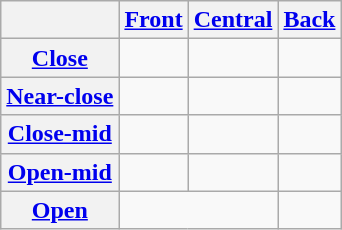<table class="wikitable" style="text-align: center;">
<tr>
<th></th>
<th><a href='#'>Front</a></th>
<th><a href='#'>Central</a></th>
<th><a href='#'>Back</a></th>
</tr>
<tr>
<th><a href='#'>Close</a></th>
<td></td>
<td></td>
<td></td>
</tr>
<tr>
<th><a href='#'>Near-close</a></th>
<td></td>
<td></td>
<td></td>
</tr>
<tr>
<th><a href='#'>Close-mid</a></th>
<td></td>
<td></td>
<td></td>
</tr>
<tr>
<th><a href='#'>Open-mid</a></th>
<td></td>
<td></td>
<td></td>
</tr>
<tr>
<th><a href='#'>Open</a></th>
<td colspan="2"></td>
<td></td>
</tr>
</table>
